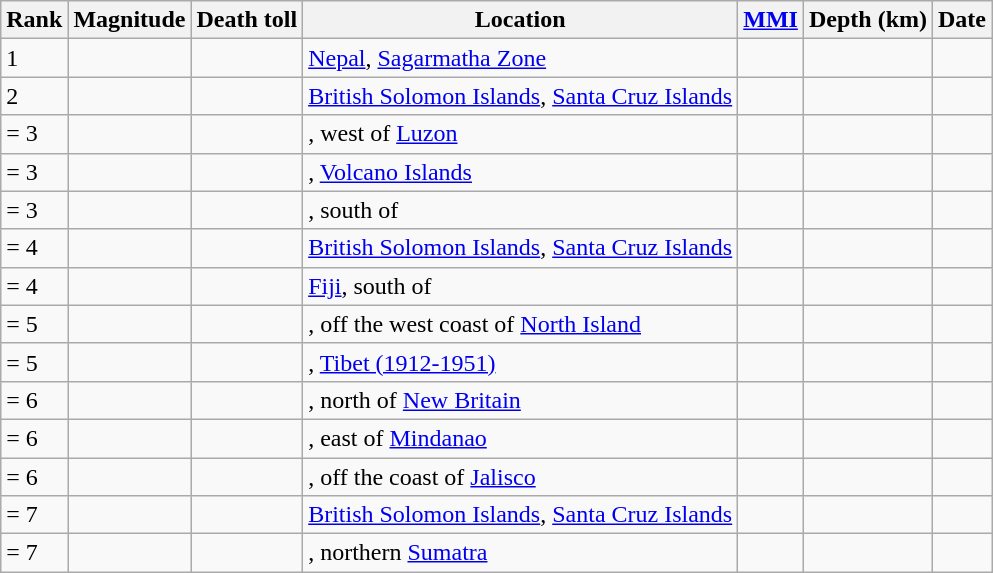<table class="sortable wikitable" style="font-size:100%;">
<tr>
<th>Rank</th>
<th>Magnitude</th>
<th>Death toll</th>
<th>Location</th>
<th><a href='#'>MMI</a></th>
<th>Depth (km)</th>
<th>Date</th>
</tr>
<tr>
<td>1</td>
<td></td>
<td></td>
<td> <a href='#'>Nepal</a>, <a href='#'>Sagarmatha Zone</a></td>
<td></td>
<td></td>
<td></td>
</tr>
<tr>
<td>2</td>
<td></td>
<td></td>
<td> <a href='#'>British Solomon Islands</a>, <a href='#'>Santa Cruz Islands</a></td>
<td></td>
<td></td>
<td></td>
</tr>
<tr>
<td>= 3</td>
<td></td>
<td></td>
<td>, west of <a href='#'>Luzon</a></td>
<td></td>
<td></td>
<td></td>
</tr>
<tr>
<td>= 3</td>
<td></td>
<td></td>
<td>, <a href='#'>Volcano Islands</a></td>
<td></td>
<td></td>
<td></td>
</tr>
<tr>
<td>= 3</td>
<td></td>
<td></td>
<td>, south of</td>
<td></td>
<td></td>
<td></td>
</tr>
<tr>
<td>= 4</td>
<td></td>
<td></td>
<td> <a href='#'>British Solomon Islands</a>, <a href='#'>Santa Cruz Islands</a></td>
<td></td>
<td></td>
<td></td>
</tr>
<tr>
<td>= 4</td>
<td></td>
<td></td>
<td> <a href='#'>Fiji</a>, south of</td>
<td></td>
<td></td>
<td></td>
</tr>
<tr>
<td>= 5</td>
<td></td>
<td></td>
<td>, off the west coast of <a href='#'>North Island</a></td>
<td></td>
<td></td>
<td></td>
</tr>
<tr>
<td>= 5</td>
<td></td>
<td></td>
<td>, <a href='#'>Tibet (1912-1951)</a></td>
<td></td>
<td></td>
<td></td>
</tr>
<tr>
<td>= 6</td>
<td></td>
<td></td>
<td>, north of <a href='#'>New Britain</a></td>
<td></td>
<td></td>
<td></td>
</tr>
<tr>
<td>= 6</td>
<td></td>
<td></td>
<td>, east of <a href='#'>Mindanao</a></td>
<td></td>
<td></td>
<td></td>
</tr>
<tr>
<td>= 6</td>
<td></td>
<td></td>
<td>, off the coast of <a href='#'>Jalisco</a></td>
<td></td>
<td></td>
<td></td>
</tr>
<tr>
<td>= 7</td>
<td></td>
<td></td>
<td> <a href='#'>British Solomon Islands</a>, <a href='#'>Santa Cruz Islands</a></td>
<td></td>
<td></td>
<td></td>
</tr>
<tr>
<td>= 7</td>
<td></td>
<td></td>
<td>, northern <a href='#'>Sumatra</a></td>
<td></td>
<td></td>
<td></td>
</tr>
</table>
